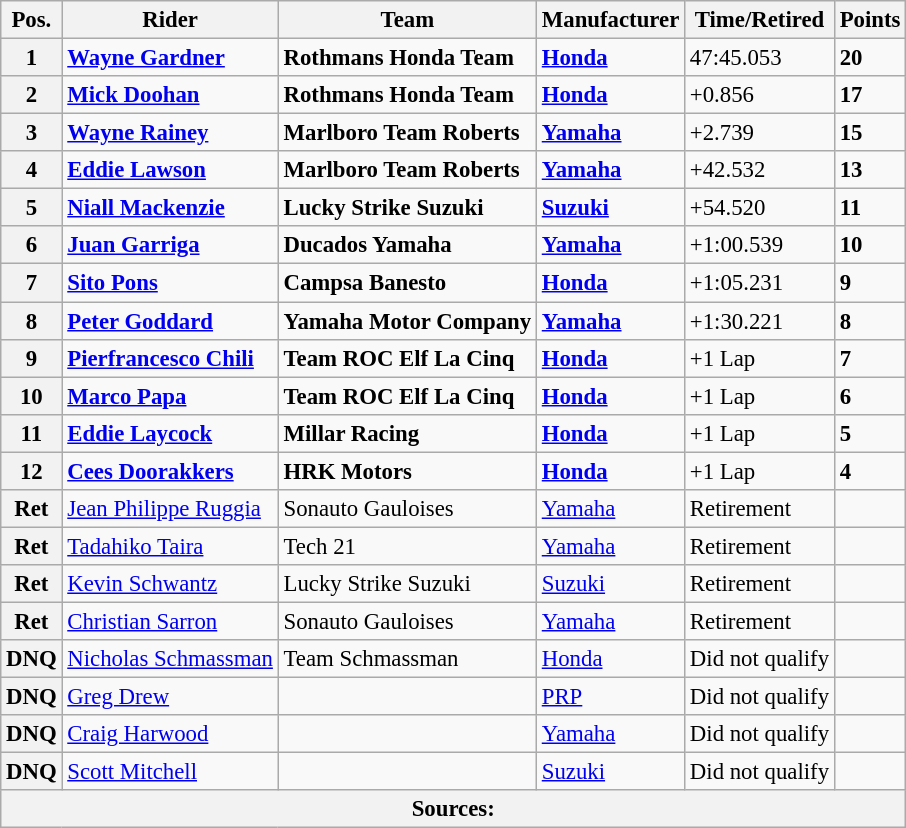<table class="wikitable" style="font-size: 95%;">
<tr>
<th>Pos.</th>
<th>Rider</th>
<th>Team</th>
<th>Manufacturer</th>
<th>Time/Retired</th>
<th>Points</th>
</tr>
<tr>
<th>1</th>
<td> <strong><a href='#'>Wayne Gardner</a></strong></td>
<td><strong>Rothmans Honda Team</strong></td>
<td><strong><a href='#'>Honda</a></strong></td>
<td>47:45.053</td>
<td><strong>20</strong></td>
</tr>
<tr>
<th>2</th>
<td> <strong><a href='#'>Mick Doohan</a></strong></td>
<td><strong>Rothmans Honda Team</strong></td>
<td><strong><a href='#'>Honda</a></strong></td>
<td>+0.856</td>
<td><strong>17</strong></td>
</tr>
<tr>
<th>3</th>
<td> <strong><a href='#'>Wayne Rainey</a></strong></td>
<td><strong>Marlboro Team Roberts</strong></td>
<td><strong><a href='#'>Yamaha</a></strong></td>
<td>+2.739</td>
<td><strong>15</strong></td>
</tr>
<tr>
<th>4</th>
<td> <strong><a href='#'>Eddie Lawson</a></strong></td>
<td><strong>Marlboro Team Roberts</strong></td>
<td><strong><a href='#'>Yamaha</a></strong></td>
<td>+42.532</td>
<td><strong>13</strong></td>
</tr>
<tr>
<th>5</th>
<td> <strong><a href='#'>Niall Mackenzie</a></strong></td>
<td><strong>Lucky Strike Suzuki</strong></td>
<td><strong><a href='#'>Suzuki</a></strong></td>
<td>+54.520</td>
<td><strong>11</strong></td>
</tr>
<tr>
<th>6</th>
<td> <strong><a href='#'>Juan Garriga</a></strong></td>
<td><strong>Ducados Yamaha</strong></td>
<td><strong><a href='#'>Yamaha</a></strong></td>
<td>+1:00.539</td>
<td><strong>10</strong></td>
</tr>
<tr>
<th>7</th>
<td> <strong><a href='#'>Sito Pons</a></strong></td>
<td><strong>Campsa Banesto</strong></td>
<td><strong><a href='#'>Honda</a></strong></td>
<td>+1:05.231</td>
<td><strong>9</strong></td>
</tr>
<tr>
<th>8</th>
<td> <strong><a href='#'>Peter Goddard</a></strong></td>
<td><strong>Yamaha Motor Company</strong></td>
<td><strong><a href='#'>Yamaha</a></strong></td>
<td>+1:30.221</td>
<td><strong>8</strong></td>
</tr>
<tr>
<th>9</th>
<td> <strong><a href='#'>Pierfrancesco Chili</a></strong></td>
<td><strong>Team ROC Elf La Cinq</strong></td>
<td><strong><a href='#'>Honda</a></strong></td>
<td>+1 Lap</td>
<td><strong>7</strong></td>
</tr>
<tr>
<th>10</th>
<td> <strong><a href='#'>Marco Papa</a></strong></td>
<td><strong>Team ROC Elf La Cinq</strong></td>
<td><strong><a href='#'>Honda</a></strong></td>
<td>+1 Lap</td>
<td><strong>6</strong></td>
</tr>
<tr>
<th>11</th>
<td> <strong><a href='#'>Eddie Laycock</a></strong></td>
<td><strong>Millar Racing</strong></td>
<td><strong><a href='#'>Honda</a></strong></td>
<td>+1 Lap</td>
<td><strong>5</strong></td>
</tr>
<tr>
<th>12</th>
<td> <strong><a href='#'>Cees Doorakkers</a></strong></td>
<td><strong>HRK Motors</strong></td>
<td><strong><a href='#'>Honda</a></strong></td>
<td>+1 Lap</td>
<td><strong>4</strong></td>
</tr>
<tr>
<th>Ret</th>
<td> <a href='#'>Jean Philippe Ruggia</a></td>
<td>Sonauto Gauloises</td>
<td><a href='#'>Yamaha</a></td>
<td>Retirement</td>
<td></td>
</tr>
<tr>
<th>Ret</th>
<td> <a href='#'>Tadahiko Taira</a></td>
<td>Tech 21</td>
<td><a href='#'>Yamaha</a></td>
<td>Retirement</td>
<td></td>
</tr>
<tr>
<th>Ret</th>
<td> <a href='#'>Kevin Schwantz</a></td>
<td>Lucky Strike Suzuki</td>
<td><a href='#'>Suzuki</a></td>
<td>Retirement</td>
<td></td>
</tr>
<tr>
<th>Ret</th>
<td> <a href='#'>Christian Sarron</a></td>
<td>Sonauto Gauloises</td>
<td><a href='#'>Yamaha</a></td>
<td>Retirement</td>
<td></td>
</tr>
<tr>
<th>DNQ</th>
<td> <a href='#'>Nicholas Schmassman</a></td>
<td>Team Schmassman</td>
<td><a href='#'>Honda</a></td>
<td>Did not qualify</td>
<td></td>
</tr>
<tr>
<th>DNQ</th>
<td> <a href='#'>Greg Drew</a></td>
<td></td>
<td><a href='#'>PRP</a></td>
<td>Did not qualify</td>
<td></td>
</tr>
<tr>
<th>DNQ</th>
<td> <a href='#'>Craig Harwood</a></td>
<td></td>
<td><a href='#'>Yamaha</a></td>
<td>Did not qualify</td>
<td></td>
</tr>
<tr>
<th>DNQ</th>
<td> <a href='#'>Scott Mitchell</a></td>
<td></td>
<td><a href='#'>Suzuki</a></td>
<td>Did not qualify</td>
<td></td>
</tr>
<tr>
<th colspan=8>Sources:</th>
</tr>
</table>
